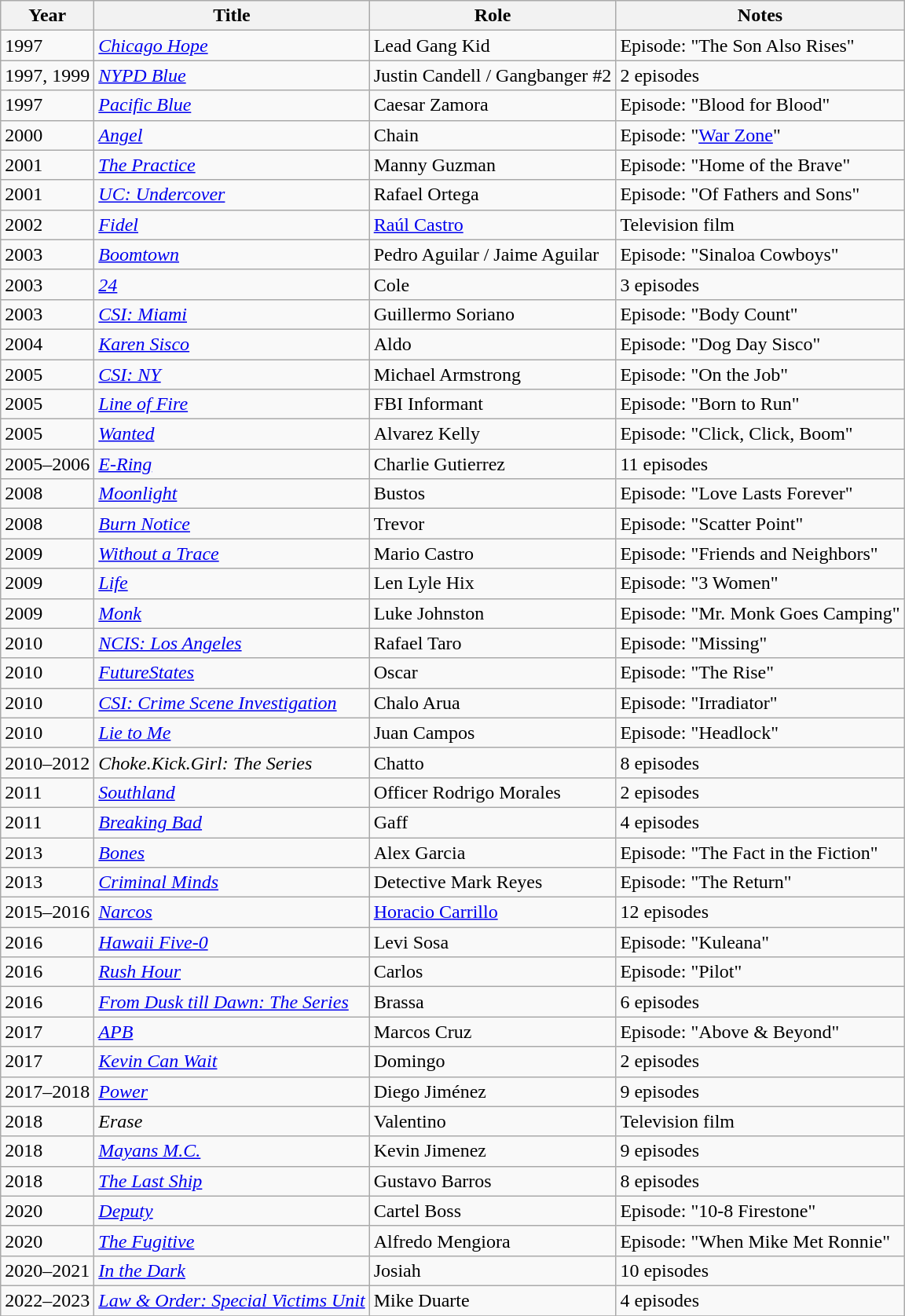<table class="wikitable sortable">
<tr>
<th>Year</th>
<th>Title</th>
<th>Role</th>
<th>Notes</th>
</tr>
<tr>
<td>1997</td>
<td><em><a href='#'>Chicago Hope</a></em></td>
<td>Lead Gang Kid</td>
<td>Episode: "The Son Also Rises"</td>
</tr>
<tr>
<td>1997, 1999</td>
<td><em><a href='#'>NYPD Blue</a></em></td>
<td>Justin Candell / Gangbanger #2</td>
<td>2 episodes</td>
</tr>
<tr>
<td>1997</td>
<td><a href='#'><em>Pacific Blue</em></a></td>
<td>Caesar Zamora</td>
<td>Episode: "Blood for Blood"</td>
</tr>
<tr>
<td>2000</td>
<td><a href='#'><em>Angel</em></a></td>
<td>Chain</td>
<td>Episode: "<a href='#'>War Zone</a>"</td>
</tr>
<tr>
<td>2001</td>
<td><em><a href='#'>The Practice</a></em></td>
<td>Manny Guzman</td>
<td>Episode: "Home of the Brave"</td>
</tr>
<tr>
<td>2001</td>
<td><em><a href='#'>UC: Undercover</a></em></td>
<td>Rafael Ortega</td>
<td>Episode: "Of Fathers and Sons"</td>
</tr>
<tr>
<td>2002</td>
<td><a href='#'><em>Fidel</em></a></td>
<td><a href='#'>Raúl Castro</a></td>
<td>Television film</td>
</tr>
<tr>
<td>2003</td>
<td><a href='#'><em>Boomtown</em></a></td>
<td>Pedro Aguilar / Jaime Aguilar</td>
<td>Episode: "Sinaloa Cowboys"</td>
</tr>
<tr>
<td>2003</td>
<td><a href='#'><em>24</em></a></td>
<td>Cole</td>
<td>3 episodes</td>
</tr>
<tr>
<td>2003</td>
<td><em><a href='#'>CSI: Miami</a></em></td>
<td>Guillermo Soriano</td>
<td>Episode: "Body Count"</td>
</tr>
<tr>
<td>2004</td>
<td><em><a href='#'>Karen Sisco</a></em></td>
<td>Aldo</td>
<td>Episode: "Dog Day Sisco"</td>
</tr>
<tr>
<td>2005</td>
<td><em><a href='#'>CSI: NY</a></em></td>
<td>Michael Armstrong</td>
<td>Episode: "On the Job"</td>
</tr>
<tr>
<td>2005</td>
<td><a href='#'><em>Line of Fire</em></a></td>
<td>FBI Informant</td>
<td>Episode: "Born to Run"</td>
</tr>
<tr>
<td>2005</td>
<td><a href='#'><em>Wanted</em></a></td>
<td>Alvarez Kelly</td>
<td>Episode: "Click, Click, Boom"</td>
</tr>
<tr>
<td>2005–2006</td>
<td><em><a href='#'>E-Ring</a></em></td>
<td>Charlie Gutierrez</td>
<td>11 episodes</td>
</tr>
<tr>
<td>2008</td>
<td><a href='#'><em>Moonlight</em></a></td>
<td>Bustos</td>
<td>Episode: "Love Lasts Forever"</td>
</tr>
<tr>
<td>2008</td>
<td><em><a href='#'>Burn Notice</a></em></td>
<td>Trevor</td>
<td>Episode: "Scatter Point"</td>
</tr>
<tr>
<td>2009</td>
<td><em><a href='#'>Without a Trace</a></em></td>
<td>Mario Castro</td>
<td>Episode: "Friends and Neighbors"</td>
</tr>
<tr>
<td>2009</td>
<td><a href='#'><em>Life</em></a></td>
<td>Len Lyle Hix</td>
<td>Episode: "3 Women"</td>
</tr>
<tr>
<td>2009</td>
<td><a href='#'><em>Monk</em></a></td>
<td>Luke Johnston</td>
<td>Episode: "Mr. Monk Goes Camping"</td>
</tr>
<tr>
<td>2010</td>
<td><em><a href='#'>NCIS: Los Angeles</a></em></td>
<td>Rafael Taro</td>
<td>Episode: "Missing"</td>
</tr>
<tr>
<td>2010</td>
<td><em><a href='#'>FutureStates</a></em></td>
<td>Oscar</td>
<td>Episode: "The Rise"</td>
</tr>
<tr>
<td>2010</td>
<td><em><a href='#'>CSI: Crime Scene Investigation</a></em></td>
<td>Chalo Arua</td>
<td>Episode: "Irradiator"</td>
</tr>
<tr>
<td>2010</td>
<td><em><a href='#'>Lie to Me</a></em></td>
<td>Juan Campos</td>
<td>Episode: "Headlock"</td>
</tr>
<tr>
<td>2010–2012</td>
<td><em>Choke.Kick.Girl: The Series</em></td>
<td>Chatto</td>
<td>8 episodes</td>
</tr>
<tr>
<td>2011</td>
<td><a href='#'><em>Southland</em></a></td>
<td>Officer Rodrigo Morales</td>
<td>2 episodes</td>
</tr>
<tr>
<td>2011</td>
<td><em><a href='#'>Breaking Bad</a></em></td>
<td>Gaff</td>
<td>4 episodes</td>
</tr>
<tr>
<td>2013</td>
<td><a href='#'><em>Bones</em></a></td>
<td>Alex Garcia</td>
<td>Episode: "The Fact in the Fiction"</td>
</tr>
<tr>
<td>2013</td>
<td><em><a href='#'>Criminal Minds</a></em></td>
<td>Detective Mark Reyes</td>
<td>Episode: "The Return"</td>
</tr>
<tr>
<td>2015–2016</td>
<td><em><a href='#'>Narcos</a></em></td>
<td><a href='#'>Horacio Carrillo</a></td>
<td>12 episodes</td>
</tr>
<tr>
<td>2016</td>
<td><a href='#'><em>Hawaii Five-0</em></a></td>
<td>Levi Sosa</td>
<td>Episode: "Kuleana"</td>
</tr>
<tr>
<td>2016</td>
<td><a href='#'><em>Rush Hour</em></a></td>
<td>Carlos</td>
<td>Episode: "Pilot"</td>
</tr>
<tr>
<td>2016</td>
<td><em><a href='#'>From Dusk till Dawn: The Series</a></em></td>
<td>Brassa</td>
<td>6 episodes</td>
</tr>
<tr>
<td>2017</td>
<td><a href='#'><em>APB</em></a></td>
<td>Marcos Cruz</td>
<td>Episode: "Above & Beyond"</td>
</tr>
<tr>
<td>2017</td>
<td><em><a href='#'>Kevin Can Wait</a></em></td>
<td>Domingo</td>
<td>2 episodes</td>
</tr>
<tr>
<td>2017–2018</td>
<td><a href='#'><em>Power</em></a></td>
<td>Diego Jiménez</td>
<td>9 episodes</td>
</tr>
<tr>
<td>2018</td>
<td><em>Erase</em></td>
<td>Valentino</td>
<td>Television film</td>
</tr>
<tr>
<td>2018</td>
<td><em><a href='#'>Mayans M.C.</a></em></td>
<td>Kevin Jimenez</td>
<td>9 episodes</td>
</tr>
<tr>
<td>2018</td>
<td><a href='#'><em>The Last Ship</em></a></td>
<td>Gustavo Barros</td>
<td>8 episodes</td>
</tr>
<tr>
<td>2020</td>
<td><a href='#'><em>Deputy</em></a></td>
<td>Cartel Boss</td>
<td>Episode: "10-8 Firestone"</td>
</tr>
<tr>
<td>2020</td>
<td><a href='#'><em>The Fugitive</em></a></td>
<td>Alfredo Mengiora</td>
<td>Episode: "When Mike Met Ronnie"</td>
</tr>
<tr>
<td>2020–2021</td>
<td><a href='#'><em>In the Dark</em></a></td>
<td>Josiah</td>
<td>10 episodes</td>
</tr>
<tr>
<td>2022–2023</td>
<td><em><a href='#'>Law & Order: Special Victims Unit</a></em></td>
<td>Mike Duarte</td>
<td>4 episodes</td>
</tr>
<tr>
</tr>
</table>
